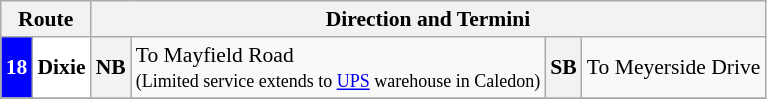<table class=wikitable style="font-size: 90%;" |>
<tr>
<th colspan=2>Route</th>
<th colspan=4>Direction and Termini</th>
</tr>
<tr>
<th style="background:blue; color:white" align="center" valign="center"><div><strong>18</strong></div></th>
<td style="background:white; color:black"><strong>Dixie</strong></td>
<th>NB</th>
<td>To Mayfield Road<br><small>(Limited service extends to <a href='#'>UPS</a> warehouse in Caledon)</small></td>
<th>SB</th>
<td>To Meyerside Drive</td>
</tr>
<tr>
</tr>
</table>
